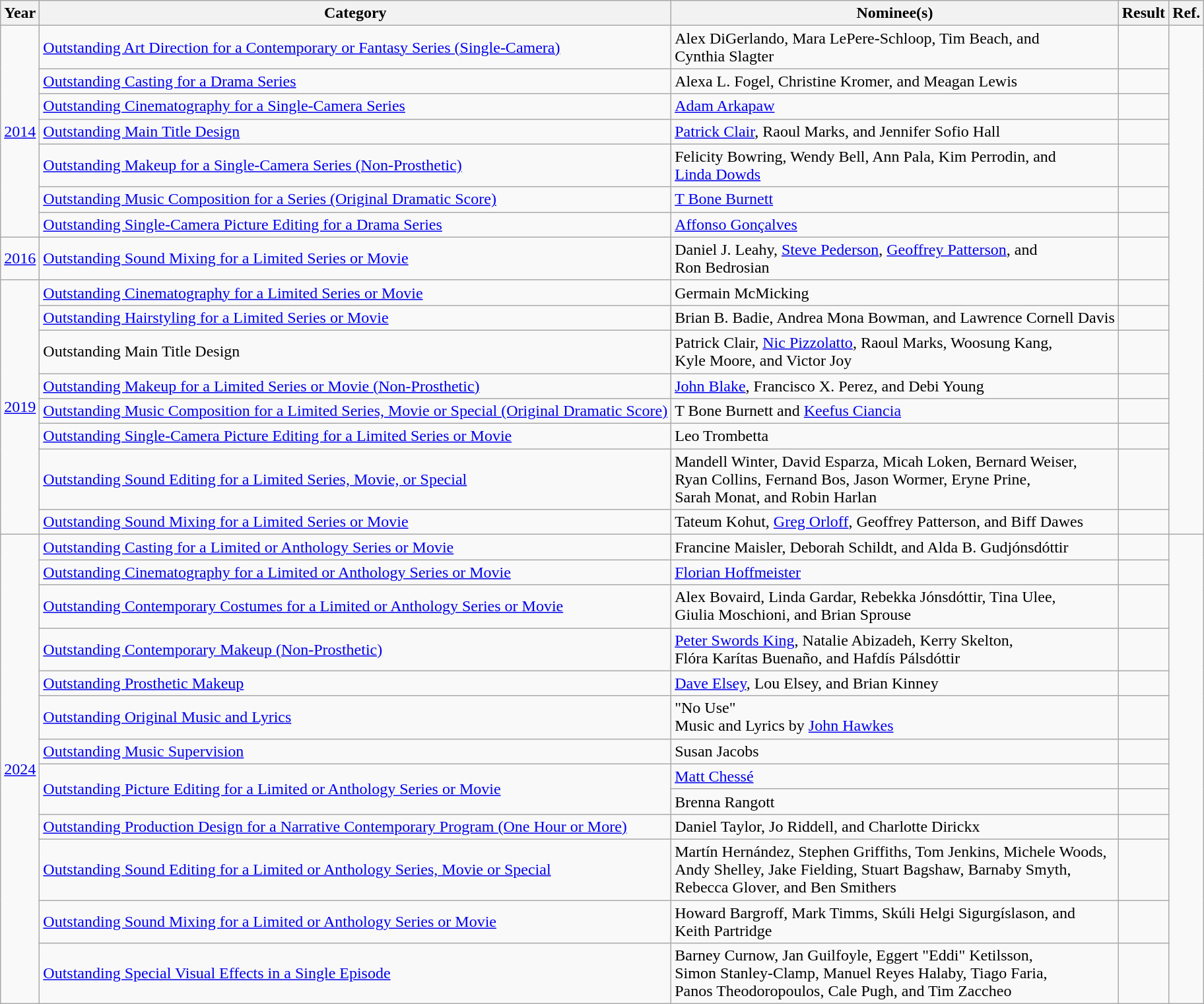<table class="wikitable plainrowheaders">
<tr>
<th>Year</th>
<th>Category</th>
<th>Nominee(s)</th>
<th>Result</th>
<th>Ref.</th>
</tr>
<tr>
<td rowspan="7"><a href='#'>2014</a></td>
<td><a href='#'>Outstanding Art Direction for a Contemporary or Fantasy Series (Single-Camera)</a></td>
<td>Alex DiGerlando, Mara LePere-Schloop, Tim Beach, and <br> Cynthia Slagter </td>
<td></td>
<td align="center" rowspan="16"></td>
</tr>
<tr>
<td><a href='#'>Outstanding Casting for a Drama Series</a></td>
<td>Alexa L. Fogel, Christine Kromer, and Meagan Lewis</td>
<td></td>
</tr>
<tr>
<td><a href='#'>Outstanding Cinematography for a Single-Camera Series</a></td>
<td><a href='#'>Adam Arkapaw</a> </td>
<td></td>
</tr>
<tr>
<td><a href='#'>Outstanding Main Title Design</a></td>
<td><a href='#'>Patrick Clair</a>, Raoul Marks, and Jennifer Sofio Hall</td>
<td></td>
</tr>
<tr>
<td><a href='#'>Outstanding Makeup for a Single-Camera Series (Non-Prosthetic)</a></td>
<td>Felicity Bowring, Wendy Bell, Ann Pala, Kim Perrodin, and <br> <a href='#'>Linda Dowds</a> </td>
<td></td>
</tr>
<tr>
<td><a href='#'>Outstanding Music Composition for a Series (Original Dramatic Score)</a></td>
<td><a href='#'>T Bone Burnett</a> </td>
<td></td>
</tr>
<tr>
<td><a href='#'>Outstanding Single-Camera Picture Editing for a Drama Series</a></td>
<td><a href='#'>Affonso Gonçalves</a> </td>
<td></td>
</tr>
<tr>
<td><a href='#'>2016</a></td>
<td><a href='#'>Outstanding Sound Mixing for a Limited Series or Movie</a></td>
<td>Daniel J. Leahy, <a href='#'>Steve Pederson</a>, <a href='#'>Geoffrey Patterson</a>, and <br> Ron Bedrosian </td>
<td></td>
</tr>
<tr>
<td rowspan="8"><a href='#'>2019</a></td>
<td><a href='#'>Outstanding Cinematography for a Limited Series or Movie</a></td>
<td>Germain McMicking </td>
<td></td>
</tr>
<tr>
<td><a href='#'>Outstanding Hairstyling for a Limited Series or Movie</a></td>
<td>Brian B. Badie, Andrea Mona Bowman, and Lawrence Cornell Davis</td>
<td></td>
</tr>
<tr>
<td>Outstanding Main Title Design</td>
<td>Patrick Clair, <a href='#'>Nic Pizzolatto</a>, Raoul Marks, Woosung Kang, <br> Kyle Moore, and Victor Joy</td>
<td></td>
</tr>
<tr>
<td><a href='#'>Outstanding Makeup for a Limited Series or Movie (Non-Prosthetic)</a></td>
<td><a href='#'>John Blake</a>, Francisco X. Perez, and Debi Young</td>
<td></td>
</tr>
<tr>
<td><a href='#'>Outstanding Music Composition for a Limited Series, Movie or Special (Original Dramatic Score)</a></td>
<td>T Bone Burnett and <a href='#'>Keefus Ciancia</a> </td>
<td></td>
</tr>
<tr>
<td><a href='#'>Outstanding Single-Camera Picture Editing for a Limited Series or Movie</a></td>
<td>Leo Trombetta </td>
<td></td>
</tr>
<tr>
<td><a href='#'>Outstanding Sound Editing for a Limited Series, Movie, or Special</a></td>
<td>Mandell Winter, David Esparza, Micah Loken, Bernard Weiser, <br> Ryan Collins, Fernand Bos, Jason Wormer, Eryne Prine, <br> Sarah Monat, and Robin Harlan </td>
<td></td>
</tr>
<tr>
<td><a href='#'>Outstanding Sound Mixing for a Limited Series or Movie</a></td>
<td>Tateum Kohut, <a href='#'>Greg Orloff</a>, Geoffrey Patterson, and Biff Dawes <br> </td>
<td></td>
</tr>
<tr>
<td rowspan="13"><a href='#'>2024</a></td>
<td><a href='#'>Outstanding Casting for a Limited or Anthology Series or Movie</a></td>
<td>Francine Maisler, Deborah Schildt, and Alda B. Gudjónsdóttir</td>
<td></td>
<td align="center" rowspan="13"></td>
</tr>
<tr>
<td><a href='#'>Outstanding Cinematography for a Limited or Anthology Series or Movie</a></td>
<td><a href='#'>Florian Hoffmeister</a> </td>
<td></td>
</tr>
<tr>
<td><a href='#'>Outstanding Contemporary Costumes for a Limited or Anthology Series or Movie</a></td>
<td>Alex Bovaird, Linda Gardar, Rebekka Jónsdóttir, Tina Ulee, <br> Giulia Moschioni, and Brian Sprouse </td>
<td></td>
</tr>
<tr>
<td><a href='#'>Outstanding Contemporary Makeup (Non-Prosthetic)</a></td>
<td><a href='#'>Peter Swords King</a>, Natalie Abizadeh, Kerry Skelton, <br> Flóra Karítas Buenaño, and Hafdís Pálsdóttir </td>
<td></td>
</tr>
<tr>
<td><a href='#'>Outstanding Prosthetic Makeup</a></td>
<td><a href='#'>Dave Elsey</a>, Lou Elsey, and Brian Kinney </td>
<td></td>
</tr>
<tr>
<td><a href='#'>Outstanding Original Music and Lyrics</a></td>
<td>"No Use"  <br> Music and Lyrics by <a href='#'>John Hawkes</a></td>
<td></td>
</tr>
<tr>
<td><a href='#'>Outstanding Music Supervision</a></td>
<td>Susan Jacobs </td>
<td></td>
</tr>
<tr>
<td rowspan="2"><a href='#'>Outstanding Picture Editing for a Limited or Anthology Series or Movie</a></td>
<td><a href='#'>Matt Chessé</a> </td>
<td></td>
</tr>
<tr>
<td>Brenna Rangott </td>
<td></td>
</tr>
<tr>
<td><a href='#'>Outstanding Production Design for a Narrative Contemporary Program (One Hour or More)</a></td>
<td>Daniel Taylor, Jo Riddell, and Charlotte Dirickx</td>
<td></td>
</tr>
<tr>
<td><a href='#'>Outstanding Sound Editing for a Limited or Anthology Series, Movie or Special</a></td>
<td>Martín Hernández, Stephen Griffiths, Tom Jenkins, Michele Woods, <br> Andy Shelley, Jake Fielding, Stuart Bagshaw, Barnaby Smyth, <br> Rebecca Glover, and Ben Smithers </td>
<td></td>
</tr>
<tr>
<td><a href='#'>Outstanding Sound Mixing for a Limited or Anthology Series or Movie</a></td>
<td>Howard Bargroff, Mark Timms, Skúli Helgi Sigurgíslason, and <br> Keith Partridge </td>
<td></td>
</tr>
<tr>
<td><a href='#'>Outstanding Special Visual Effects in a Single Episode</a></td>
<td>Barney Curnow, Jan Guilfoyle, Eggert "Eddi" Ketilsson, <br> Simon Stanley-Clamp, Manuel Reyes Halaby, Tiago Faria, <br> Panos Theodoropoulos, Cale Pugh, and Tim Zaccheo </td>
<td></td>
</tr>
</table>
